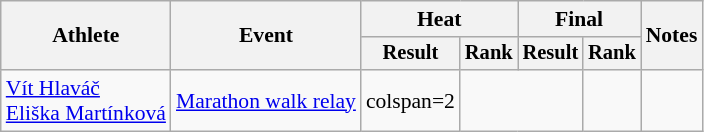<table class="wikitable" style="font-size:90%">
<tr>
<th rowspan="2">Athlete</th>
<th rowspan="2">Event</th>
<th colspan="2">Heat</th>
<th colspan="2">Final</th>
<th rowspan="2">Notes</th>
</tr>
<tr style="font-size:95%">
<th>Result</th>
<th>Rank</th>
<th>Result</th>
<th>Rank</th>
</tr>
<tr align=center>
<td align=left><a href='#'>Vít Hlaváč</a><br><a href='#'>Eliška Martínková</a></td>
<td align=left><a href='#'>Marathon walk relay</a></td>
<td>colspan=2 </td>
<td colspan="2"></td>
<td></td>
</tr>
</table>
